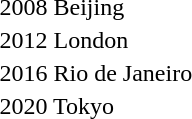<table>
<tr>
<td>2008 Beijing <br></td>
<td></td>
<td></td>
<td></td>
</tr>
<tr>
<td>2012 London <br></td>
<td></td>
<td></td>
<td></td>
</tr>
<tr>
<td>2016 Rio de Janeiro <br></td>
<td></td>
<td></td>
<td></td>
</tr>
<tr>
<td>2020 Tokyo<br></td>
<td></td>
<td></td>
<td></td>
</tr>
</table>
